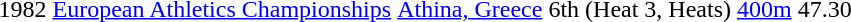<table>
<tr>
<td>1982</td>
<td><a href='#'>European Athletics Championships</a></td>
<td><a href='#'>Athina, Greece</a></td>
<td>6th (Heat 3, Heats)</td>
<td><a href='#'>400m</a></td>
<td>47.30</td>
</tr>
</table>
